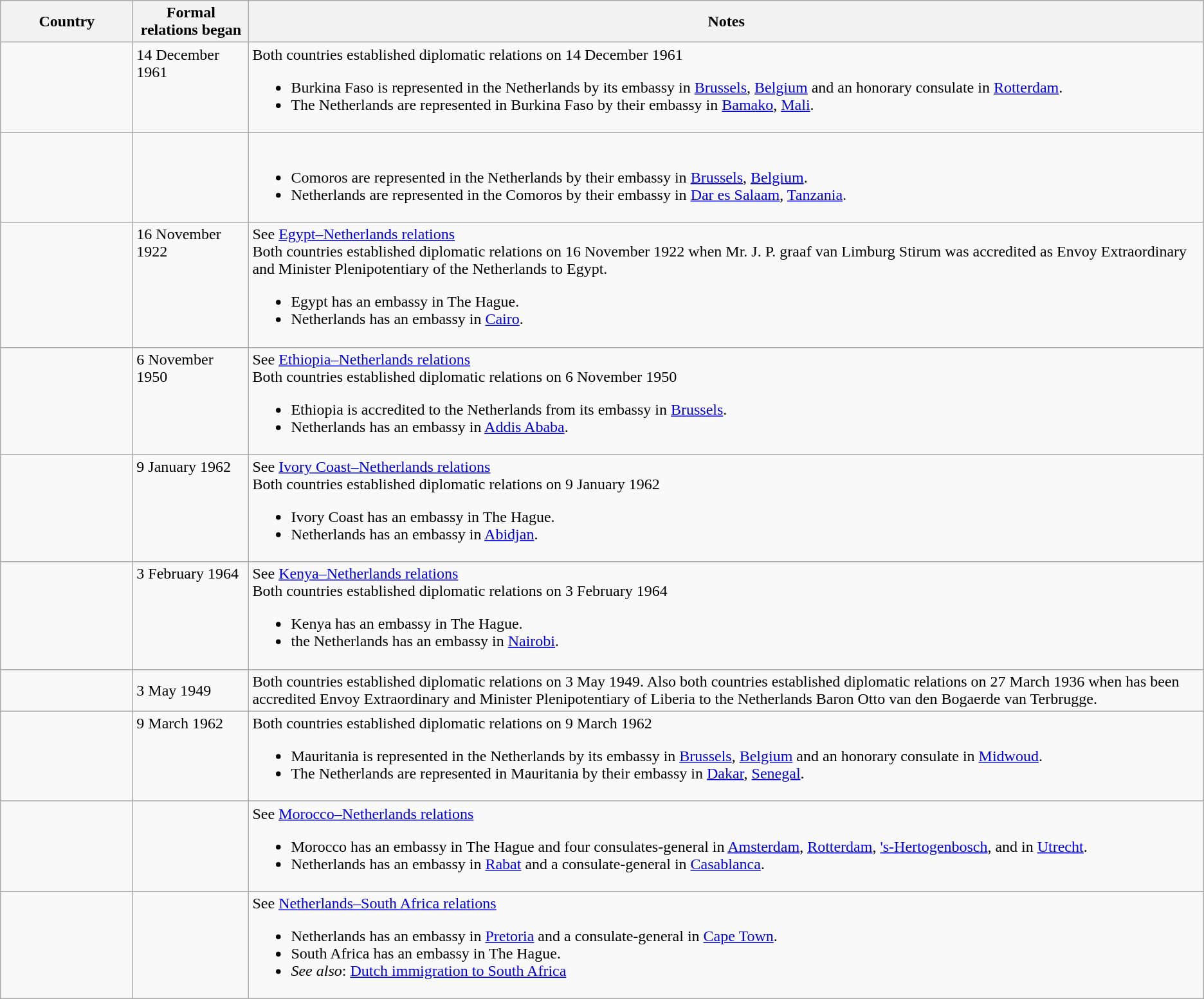<table class="wikitable sortable">
<tr>
<th width=130>Country</th>
<th>Formal relations began</th>
<th class=unsortable>Notes</th>
</tr>
<tr valign="top">
<td></td>
<td>14 December 1961</td>
<td>Both countries established diplomatic relations on 14 December 1961<br><ul><li>Burkina Faso is represented in the Netherlands by its embassy in <a href='#'>Brussels</a>, <a href='#'>Belgium</a> and an honorary consulate in <a href='#'>Rotterdam</a>.</li><li>The Netherlands are represented in Burkina Faso by their embassy in <a href='#'>Bamako</a>, <a href='#'>Mali</a>.</li></ul></td>
</tr>
<tr valign="top">
<td></td>
<td></td>
<td><br><ul><li>Comoros are represented in the Netherlands by their embassy in <a href='#'>Brussels</a>, <a href='#'>Belgium</a>.</li><li>Netherlands are represented in the Comoros by their embassy in <a href='#'>Dar es Salaam</a>, <a href='#'>Tanzania</a>.</li></ul></td>
</tr>
<tr valign="top">
<td></td>
<td>16 November 1922</td>
<td>See <a href='#'>Egypt–Netherlands relations</a><br>Both countries established diplomatic relations on 16 November 1922 when Mr. J. P. graaf van Limburg Stirum was accredited as Envoy Extraordinary and Minister Plenipotentiary of the Netherlands to Egypt.<ul><li>Egypt has an embassy in The Hague.</li><li>Netherlands has an embassy in <a href='#'>Cairo</a>.</li></ul></td>
</tr>
<tr valign="top">
<td></td>
<td>6 November 1950</td>
<td>See <a href='#'>Ethiopia–Netherlands relations</a><br>Both countries established diplomatic relations on 6 November 1950<ul><li>Ethiopia is accredited to the Netherlands from its embassy in <a href='#'>Brussels</a>.</li><li>Netherlands has an embassy in <a href='#'>Addis Ababa</a>.</li></ul></td>
</tr>
<tr valign="top">
<td></td>
<td>9 January 1962</td>
<td>See <a href='#'>Ivory Coast–Netherlands relations</a><br>Both countries established diplomatic relations on 9 January 1962<ul><li>Ivory Coast has an embassy in The Hague.</li><li>Netherlands has an embassy in <a href='#'>Abidjan</a>.</li></ul></td>
</tr>
<tr valign="top">
<td></td>
<td>3 February 1964</td>
<td>See <a href='#'>Kenya–Netherlands relations</a><br>Both countries established diplomatic relations on 3 February 1964<ul><li>Kenya has an embassy in The Hague.</li><li>the Netherlands has an embassy in <a href='#'>Nairobi</a>.</li></ul></td>
</tr>
<tr>
<td></td>
<td>3 May 1949</td>
<td>Both countries established diplomatic relations on 3 May 1949. Also both countries established diplomatic relations on 27 March 1936 when has been accredited Envoy Extraordinary and Minister Plenipotentiary of Liberia to the Netherlands Baron Otto van den Bogaerde van Terbrugge.</td>
</tr>
<tr valign="top">
<td></td>
<td>9 March 1962</td>
<td>Both countries established diplomatic relations on 9 March 1962<br><ul><li>Mauritania is represented in the Netherlands by its embassy in <a href='#'>Brussels</a>, <a href='#'>Belgium</a> and an honorary consulate in <a href='#'>Midwoud</a>.</li><li>The Netherlands are represented in Mauritania by their embassy in <a href='#'>Dakar</a>, <a href='#'>Senegal</a>.</li></ul></td>
</tr>
<tr valign="top">
<td></td>
<td></td>
<td>See <a href='#'>Morocco–Netherlands relations</a><br><ul><li>Morocco has an embassy in The Hague and four consulates-general in <a href='#'>Amsterdam</a>, <a href='#'>Rotterdam</a>, <a href='#'>'s-Hertogenbosch</a>, and in <a href='#'>Utrecht</a>.</li><li>Netherlands has an embassy in <a href='#'>Rabat</a> and a consulate-general in <a href='#'>Casablanca</a>.</li></ul></td>
</tr>
<tr valign="top">
<td></td>
<td></td>
<td>See <a href='#'>Netherlands–South Africa relations</a><br><ul><li>Netherlands has an embassy in <a href='#'>Pretoria</a> and a consulate-general in <a href='#'>Cape Town</a>.</li><li>South Africa has an embassy in The Hague.</li><li><em>See also</em>: <a href='#'>Dutch immigration to South Africa</a></li></ul></td>
</tr>
</table>
